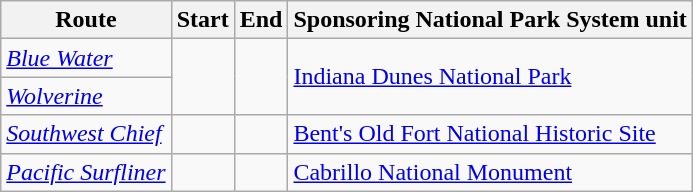<table class="wikitable sortable">
<tr>
<th>Route</th>
<th>Start</th>
<th>End</th>
<th>Sponsoring National Park System unit</th>
</tr>
<tr>
<td><em><a href='#'>Blue Water</a></em></td>
<td rowspan=2></td>
<td rowspan=2></td>
<td rowspan=2><a href='#'>Indiana Dunes National Park</a></td>
</tr>
<tr>
<td><em><a href='#'>Wolverine</a></em></td>
</tr>
<tr>
<td><em><a href='#'>Southwest Chief</a></em></td>
<td></td>
<td></td>
<td><a href='#'>Bent's Old Fort National Historic Site</a></td>
</tr>
<tr>
<td><em><a href='#'>Pacific Surfliner</a></em></td>
<td></td>
<td></td>
<td><a href='#'>Cabrillo National Monument</a></td>
</tr>
</table>
